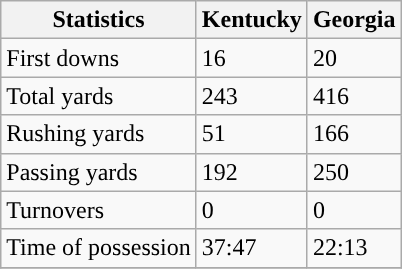<table class="wikitable" style="float: left;">
<tr>
<th>Statistics</th>
<th>Kentucky</th>
<th>Georgia</th>
</tr>
<tr>
<td>First downs</td>
<td>16</td>
<td>20</td>
</tr>
<tr>
<td>Total yards</td>
<td>243</td>
<td>416</td>
</tr>
<tr>
<td>Rushing yards</td>
<td>51</td>
<td>166</td>
</tr>
<tr>
<td>Passing yards</td>
<td>192</td>
<td>250</td>
</tr>
<tr>
<td>Turnovers</td>
<td>0</td>
<td>0</td>
</tr>
<tr>
<td>Time of possession</td>
<td>37:47</td>
<td>22:13</td>
</tr>
<tr>
</tr>
</table>
